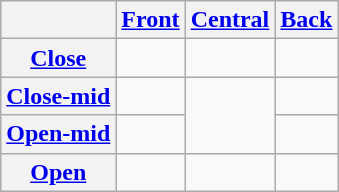<table class="wikitable" style="text-align:center">
<tr>
<th></th>
<th><a href='#'>Front</a></th>
<th><a href='#'>Central</a></th>
<th><a href='#'>Back</a></th>
</tr>
<tr>
<th><a href='#'>Close</a></th>
<td align="center"></td>
<td></td>
<td></td>
</tr>
<tr>
<th><a href='#'>Close-mid</a></th>
<td></td>
<td rowspan="2"></td>
<td></td>
</tr>
<tr>
<th><a href='#'>Open-mid</a></th>
<td></td>
<td></td>
</tr>
<tr>
<th><a href='#'>Open</a></th>
<td></td>
<td></td>
<td></td>
</tr>
</table>
